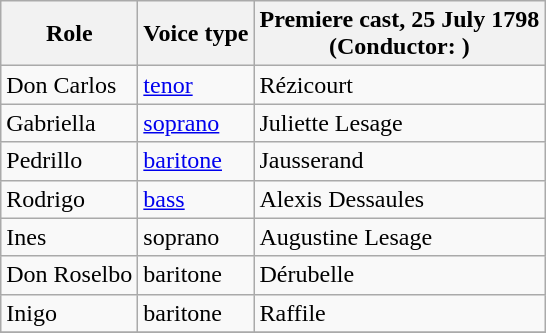<table class="wikitable" border="1">
<tr>
<th>Role</th>
<th>Voice type</th>
<th>Premiere cast, 25 July 1798 <br>(Conductor: )</th>
</tr>
<tr>
<td>Don Carlos</td>
<td><a href='#'>tenor</a></td>
<td>Rézicourt</td>
</tr>
<tr>
<td>Gabriella</td>
<td><a href='#'>soprano</a></td>
<td>Juliette Lesage</td>
</tr>
<tr>
<td>Pedrillo</td>
<td><a href='#'>baritone</a></td>
<td>Jausserand</td>
</tr>
<tr>
<td>Rodrigo</td>
<td><a href='#'>bass</a></td>
<td>Alexis Dessaules</td>
</tr>
<tr>
<td>Ines</td>
<td>soprano</td>
<td>Augustine Lesage</td>
</tr>
<tr>
<td>Don Roselbo</td>
<td>baritone</td>
<td>Dérubelle</td>
</tr>
<tr>
<td>Inigo</td>
<td>baritone</td>
<td>Raffile</td>
</tr>
<tr>
</tr>
</table>
